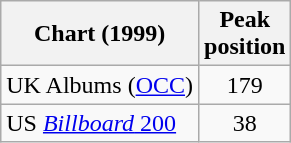<table class="wikitable">
<tr>
<th>Chart (1999)</th>
<th>Peak<br>position</th>
</tr>
<tr>
<td>UK Albums (<a href='#'>OCC</a>)</td>
<td style="text-align:center;">179</td>
</tr>
<tr>
<td>US <a href='#'><em>Billboard</em> 200</a></td>
<td style="text-align:center;">38</td>
</tr>
</table>
